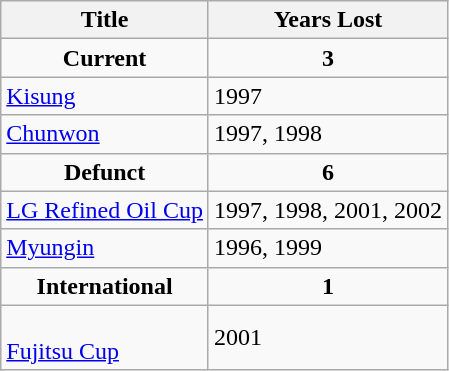<table class="wikitable">
<tr>
<th>Title</th>
<th>Years Lost</th>
</tr>
<tr>
<td align="center"><strong>Current</strong></td>
<td align="center"><strong>3</strong></td>
</tr>
<tr>
<td> <a href='#'>Kisung</a></td>
<td>1997</td>
</tr>
<tr>
<td> <a href='#'>Chunwon</a></td>
<td>1997, 1998</td>
</tr>
<tr>
<td align="center"><strong>Defunct</strong></td>
<td align="center"><strong>6</strong></td>
</tr>
<tr>
<td> <a href='#'>LG Refined Oil Cup</a></td>
<td>1997, 1998, 2001, 2002</td>
</tr>
<tr>
<td> <a href='#'>Myungin</a></td>
<td>1996, 1999</td>
</tr>
<tr>
<td align="center"><strong>International</strong></td>
<td align="center"><strong>1</strong></td>
</tr>
<tr>
<td>     <br><a href='#'>Fujitsu Cup</a></td>
<td>2001</td>
</tr>
</table>
